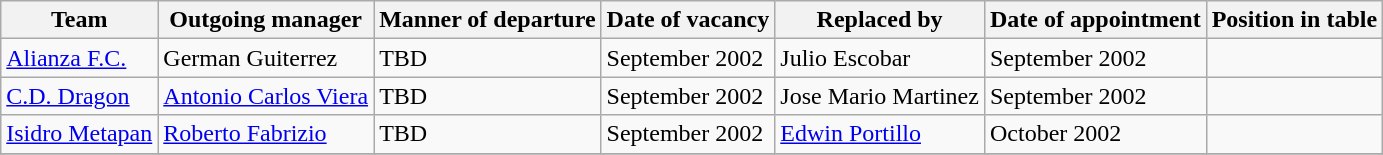<table class="wikitable">
<tr>
<th>Team</th>
<th>Outgoing manager</th>
<th>Manner of departure</th>
<th>Date of vacancy</th>
<th>Replaced by</th>
<th>Date of appointment</th>
<th>Position in table</th>
</tr>
<tr>
<td><a href='#'>Alianza F.C.</a></td>
<td> German Guiterrez</td>
<td>TBD</td>
<td>September 2002</td>
<td> Julio Escobar</td>
<td>September 2002</td>
<td></td>
</tr>
<tr>
<td><a href='#'>C.D. Dragon</a></td>
<td> <a href='#'>Antonio Carlos Viera</a></td>
<td>TBD</td>
<td>September 2002</td>
<td> Jose Mario Martinez</td>
<td>September 2002</td>
<td></td>
</tr>
<tr>
<td><a href='#'>Isidro Metapan</a></td>
<td> <a href='#'>Roberto Fabrizio</a></td>
<td>TBD</td>
<td>September 2002</td>
<td> <a href='#'>Edwin Portillo</a></td>
<td>October 2002</td>
<td></td>
</tr>
<tr>
</tr>
</table>
